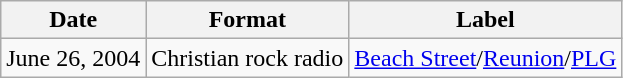<table class="wikitable sortable plainrowheaders">
<tr>
<th scope="col">Date</th>
<th scope="col">Format</th>
<th scope="col">Label</th>
</tr>
<tr>
<td rowspan="3">June 26, 2004</td>
<td>Christian rock radio</td>
<td><a href='#'>Beach Street</a>/<a href='#'>Reunion</a>/<a href='#'>PLG</a></td>
</tr>
</table>
